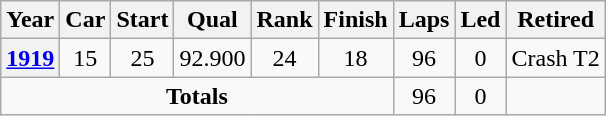<table class="wikitable" style="text-align:center">
<tr>
<th>Year</th>
<th>Car</th>
<th>Start</th>
<th>Qual</th>
<th>Rank</th>
<th>Finish</th>
<th>Laps</th>
<th>Led</th>
<th>Retired</th>
</tr>
<tr>
<th><a href='#'>1919</a></th>
<td>15</td>
<td>25</td>
<td>92.900</td>
<td>24</td>
<td>18</td>
<td>96</td>
<td>0</td>
<td>Crash T2</td>
</tr>
<tr>
<td colspan=6><strong>Totals</strong></td>
<td>96</td>
<td>0</td>
<td></td>
</tr>
</table>
